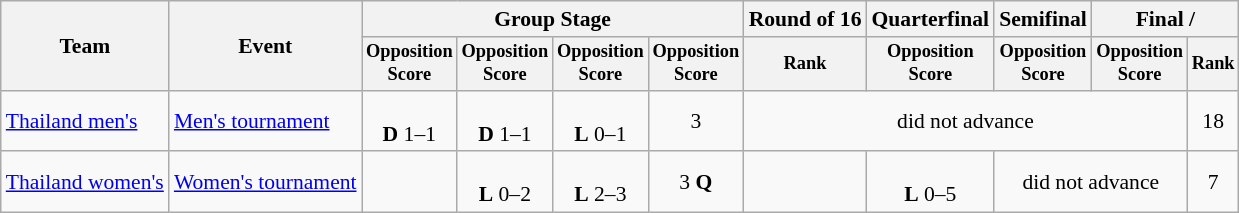<table class="wikitable" style="font-size:90%">
<tr>
<th rowspan=2>Team</th>
<th rowspan=2>Event</th>
<th colspan=4>Group Stage</th>
<th>Round of 16</th>
<th>Quarterfinal</th>
<th>Semifinal</th>
<th colspan=2>Final / </th>
</tr>
<tr style="font-size:85%">
<th>Opposition<br>Score</th>
<th>Opposition<br>Score</th>
<th>Opposition<br>Score</th>
<th>Opposition<br>Score</th>
<th>Rank</th>
<th>Opposition<br>Score</th>
<th>Opposition<br>Score</th>
<th>Opposition<br>Score</th>
<th>Rank</th>
</tr>
<tr align=center>
<td align=left><a href='#'>Thailand men's</a></td>
<td align=left><a href='#'>Men's tournament</a></td>
<td><br><strong>D</strong> 1–1</td>
<td><br><strong>D</strong> 1–1</td>
<td><br><strong>L</strong> 0–1</td>
<td>3</td>
<td colspan=4>did not advance</td>
<td>18</td>
</tr>
<tr align=center>
<td align=left><a href='#'>Thailand women's</a></td>
<td align=left><a href='#'>Women's tournament</a></td>
<td></td>
<td><br><strong>L</strong> 0–2</td>
<td><br><strong>L</strong> 2–3</td>
<td>3 <strong>Q</strong></td>
<td></td>
<td><br> <strong>L</strong> 0–5</td>
<td colspan=2>did not advance</td>
<td>7</td>
</tr>
</table>
